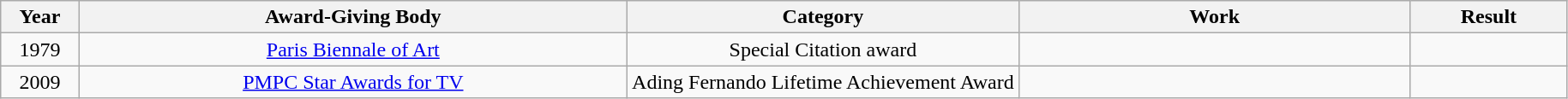<table | style="text-align: center; width=85%" class="wikitable sortable">
<tr>
<th width="5%">Year</th>
<th width="35%">Award-Giving Body</th>
<th width="25%">Category</th>
<th width="25%">Work</th>
<th width="10%">Result</th>
</tr>
<tr>
<td>1979</td>
<td><a href='#'>Paris Biennale of Art</a></td>
<td>Special Citation award</td>
<td></td>
<td></td>
</tr>
<tr>
<td>2009</td>
<td><a href='#'>PMPC Star Awards for TV</a></td>
<td>Ading Fernando Lifetime Achievement Award</td>
<td></td>
<td></td>
</tr>
</table>
